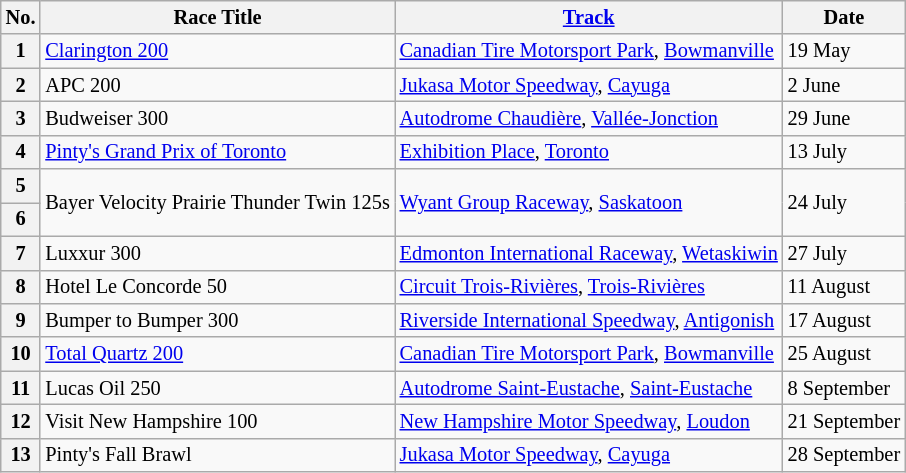<table class="wikitable" style="font-size:85%;">
<tr>
<th>No.</th>
<th>Race Title</th>
<th><a href='#'>Track</a></th>
<th>Date</th>
</tr>
<tr>
<th>1</th>
<td><a href='#'>Clarington 200</a></td>
<td><a href='#'>Canadian Tire Motorsport Park</a>, <a href='#'>Bowmanville</a></td>
<td>19 May</td>
</tr>
<tr>
<th>2</th>
<td>APC 200</td>
<td><a href='#'>Jukasa Motor Speedway</a>, <a href='#'>Cayuga</a></td>
<td>2 June</td>
</tr>
<tr>
<th>3</th>
<td>Budweiser 300</td>
<td><a href='#'>Autodrome Chaudière</a>, <a href='#'>Vallée-Jonction</a></td>
<td>29 June</td>
</tr>
<tr>
<th>4</th>
<td><a href='#'>Pinty's Grand Prix of Toronto</a></td>
<td><a href='#'>Exhibition Place</a>, <a href='#'>Toronto</a></td>
<td>13 July</td>
</tr>
<tr>
<th>5</th>
<td rowspan=2>Bayer Velocity Prairie Thunder Twin 125s</td>
<td rowspan=2><a href='#'>Wyant Group Raceway</a>, <a href='#'>Saskatoon</a></td>
<td rowspan=2>24 July</td>
</tr>
<tr>
<th>6</th>
</tr>
<tr>
<th>7</th>
<td>Luxxur 300</td>
<td><a href='#'>Edmonton International Raceway</a>, <a href='#'>Wetaskiwin</a></td>
<td>27 July</td>
</tr>
<tr>
<th>8</th>
<td>Hotel Le Concorde 50</td>
<td><a href='#'>Circuit Trois-Rivières</a>, <a href='#'>Trois-Rivières</a></td>
<td>11 August</td>
</tr>
<tr>
<th>9</th>
<td>Bumper to Bumper 300</td>
<td><a href='#'>Riverside International Speedway</a>, <a href='#'>Antigonish</a></td>
<td>17 August</td>
</tr>
<tr>
<th>10</th>
<td><a href='#'>Total Quartz 200</a></td>
<td><a href='#'>Canadian Tire Motorsport Park</a>, <a href='#'>Bowmanville</a></td>
<td>25 August</td>
</tr>
<tr>
<th>11</th>
<td>Lucas Oil 250</td>
<td><a href='#'>Autodrome Saint-Eustache</a>, <a href='#'>Saint-Eustache</a></td>
<td>8 September</td>
</tr>
<tr>
<th>12</th>
<td>Visit New Hampshire 100</td>
<td><a href='#'>New Hampshire Motor Speedway</a>, <a href='#'>Loudon</a></td>
<td>21 September</td>
</tr>
<tr>
<th>13</th>
<td>Pinty's Fall Brawl</td>
<td><a href='#'>Jukasa Motor Speedway</a>, <a href='#'>Cayuga</a></td>
<td>28 September</td>
</tr>
</table>
